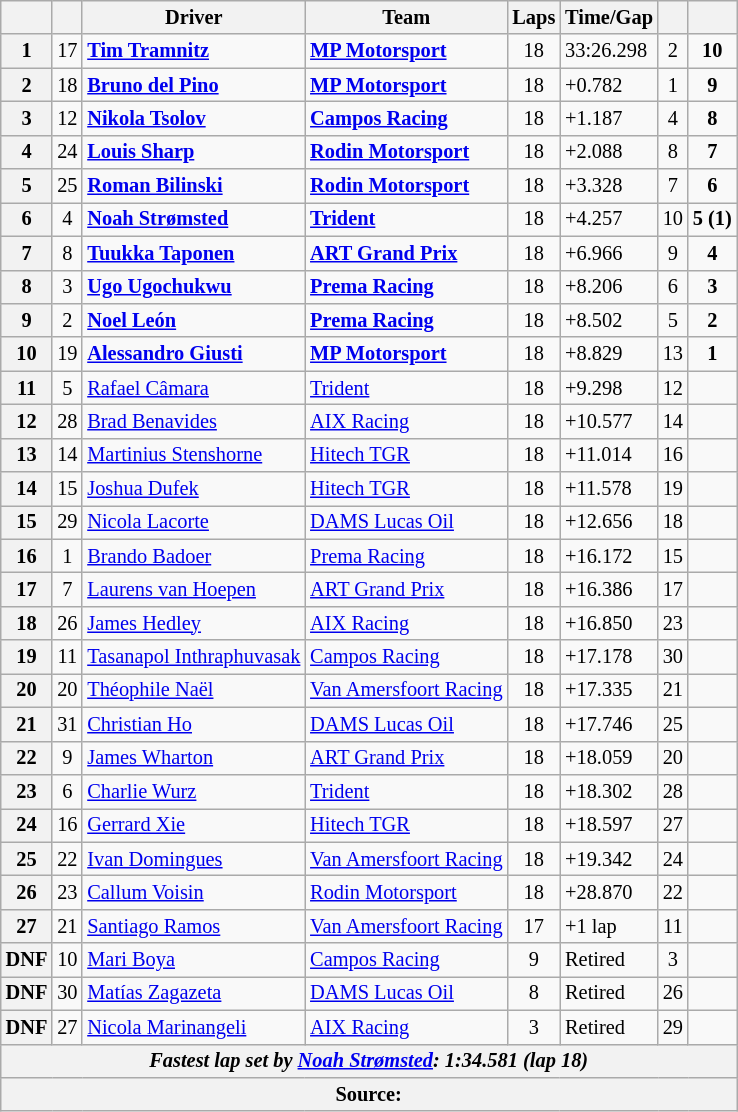<table class="wikitable" style="font-size:85%">
<tr>
<th></th>
<th></th>
<th>Driver</th>
<th>Team</th>
<th>Laps</th>
<th>Time/Gap</th>
<th></th>
<th></th>
</tr>
<tr>
<th>1</th>
<td align="center">17</td>
<td> <strong><a href='#'>Tim Tramnitz</a></strong></td>
<td><strong><a href='#'>MP Motorsport</a></strong></td>
<td align="center">18</td>
<td>33:26.298</td>
<td align="center">2</td>
<td align="center"><strong>10</strong></td>
</tr>
<tr>
<th>2</th>
<td align="center">18</td>
<td> <strong><a href='#'>Bruno del Pino</a></strong></td>
<td><strong><a href='#'>MP Motorsport</a></strong></td>
<td align="center">18</td>
<td>+0.782</td>
<td align="center">1</td>
<td align="center"><strong>9</strong></td>
</tr>
<tr>
<th>3</th>
<td align="center">12</td>
<td> <strong><a href='#'>Nikola Tsolov</a></strong></td>
<td><strong><a href='#'>Campos Racing</a></strong></td>
<td align="center">18</td>
<td>+1.187</td>
<td align="center">4</td>
<td align="center"><strong>8</strong></td>
</tr>
<tr>
<th>4</th>
<td align="center">24</td>
<td> <a href='#'><strong>Louis Sharp</strong></a></td>
<td><a href='#'><strong>Rodin Motorsport</strong></a></td>
<td align="center">18</td>
<td>+2.088</td>
<td align="center">8</td>
<td align="center"><strong>7</strong></td>
</tr>
<tr>
<th>5</th>
<td align="center">25</td>
<td> <a href='#'><strong>Roman Bilinski</strong></a></td>
<td><a href='#'><strong>Rodin Motorsport</strong></a></td>
<td align="center">18</td>
<td>+3.328</td>
<td align="center">7</td>
<td align="center"><strong>6</strong></td>
</tr>
<tr>
<th>6</th>
<td align="center">4</td>
<td> <strong><a href='#'>Noah Strømsted</a></strong></td>
<td><strong><a href='#'>Trident</a></strong></td>
<td align="center">18</td>
<td>+4.257</td>
<td align="center">10</td>
<td align="center"><strong>5 (1)</strong></td>
</tr>
<tr>
<th>7</th>
<td align="center">8</td>
<td> <strong><a href='#'>Tuukka Taponen</a></strong></td>
<td><strong><a href='#'>ART Grand Prix</a></strong></td>
<td align="center">18</td>
<td>+6.966</td>
<td align="center">9</td>
<td align="center"><strong>4</strong></td>
</tr>
<tr>
<th>8</th>
<td align="center">3</td>
<td> <a href='#'><strong>Ugo Ugochukwu</strong></a></td>
<td><a href='#'><strong>Prema Racing</strong></a></td>
<td align="center">18</td>
<td>+8.206</td>
<td align="center">6</td>
<td align="center"><strong>3</strong></td>
</tr>
<tr>
<th>9</th>
<td align="center">2</td>
<td> <a href='#'><strong>Noel León</strong></a></td>
<td><a href='#'><strong>Prema Racing</strong></a></td>
<td align="center">18</td>
<td>+8.502</td>
<td align="center">5</td>
<td align="center"><strong>2</strong></td>
</tr>
<tr>
<th>10</th>
<td align="center">19</td>
<td> <strong><a href='#'>Alessandro Giusti</a></strong></td>
<td><strong><a href='#'>MP Motorsport</a></strong></td>
<td align="center">18</td>
<td>+8.829</td>
<td align="center">13</td>
<td align="center"><strong>1</strong></td>
</tr>
<tr>
<th>11</th>
<td align="center">5</td>
<td> <a href='#'>Rafael Câmara</a></td>
<td><a href='#'>Trident</a></td>
<td align="center">18</td>
<td>+9.298</td>
<td align="center">12</td>
<td align="center"></td>
</tr>
<tr>
<th>12</th>
<td align="center">28</td>
<td> <a href='#'>Brad Benavides</a></td>
<td><a href='#'>AIX Racing</a></td>
<td align="center">18</td>
<td>+10.577</td>
<td align="center">14</td>
<td align="center"></td>
</tr>
<tr>
<th>13</th>
<td align="center">14</td>
<td> <a href='#'>Martinius Stenshorne</a></td>
<td><a href='#'>Hitech TGR</a></td>
<td align="center">18</td>
<td>+11.014</td>
<td align="center">16</td>
<td align="center"></td>
</tr>
<tr>
<th>14</th>
<td align="center">15</td>
<td> <a href='#'>Joshua Dufek</a></td>
<td><a href='#'>Hitech TGR</a></td>
<td align="center">18</td>
<td>+11.578</td>
<td align="center">19</td>
<td align="center"></td>
</tr>
<tr>
<th>15</th>
<td align="center">29</td>
<td> <a href='#'>Nicola Lacorte</a></td>
<td><a href='#'>DAMS Lucas Oil</a></td>
<td align="center">18</td>
<td>+12.656</td>
<td align="center">18</td>
<td align="center"></td>
</tr>
<tr>
<th>16</th>
<td align="center">1</td>
<td> <a href='#'>Brando Badoer</a></td>
<td><a href='#'>Prema Racing</a></td>
<td align="center">18</td>
<td>+16.172</td>
<td align="center">15</td>
<td align="center"></td>
</tr>
<tr>
<th>17</th>
<td align="center">7</td>
<td> <a href='#'>Laurens van Hoepen</a></td>
<td><a href='#'>ART Grand Prix</a></td>
<td align="center">18</td>
<td>+16.386</td>
<td align="center">17</td>
<td align="center"></td>
</tr>
<tr>
<th>18</th>
<td align="center">26</td>
<td> <a href='#'>James Hedley</a></td>
<td><a href='#'>AIX Racing</a></td>
<td align="center">18</td>
<td>+16.850</td>
<td align="center">23</td>
<td align="center"></td>
</tr>
<tr>
<th>19</th>
<td align="center">11</td>
<td> <a href='#'>Tasanapol Inthraphuvasak</a></td>
<td><a href='#'>Campos Racing</a></td>
<td align="center">18</td>
<td>+17.178</td>
<td align="center">30</td>
<td align="center"></td>
</tr>
<tr>
<th>20</th>
<td align="center">20</td>
<td> <a href='#'>Théophile Naël</a></td>
<td><a href='#'>Van Amersfoort Racing</a></td>
<td align="center">18</td>
<td>+17.335</td>
<td align="center">21</td>
<td align="center"></td>
</tr>
<tr>
<th>21</th>
<td align="center">31</td>
<td> <a href='#'>Christian Ho</a></td>
<td><a href='#'>DAMS Lucas Oil</a></td>
<td align="center">18</td>
<td>+17.746</td>
<td align="center">25</td>
<td align="center"></td>
</tr>
<tr>
<th>22</th>
<td align="center">9</td>
<td> <a href='#'>James Wharton</a></td>
<td><a href='#'>ART Grand Prix</a></td>
<td align="center">18</td>
<td>+18.059</td>
<td align="center">20</td>
<td align="center"></td>
</tr>
<tr>
<th>23</th>
<td align="center">6</td>
<td> <a href='#'>Charlie Wurz</a></td>
<td><a href='#'>Trident</a></td>
<td align="center">18</td>
<td>+18.302</td>
<td align="center">28</td>
<td align="center"></td>
</tr>
<tr>
<th>24</th>
<td align="center">16</td>
<td> <a href='#'>Gerrard Xie</a></td>
<td><a href='#'>Hitech TGR</a></td>
<td align="center">18</td>
<td>+18.597</td>
<td align="center">27</td>
<td align="center"></td>
</tr>
<tr>
<th>25</th>
<td align="center">22</td>
<td> <a href='#'>Ivan Domingues</a></td>
<td><a href='#'>Van Amersfoort Racing</a></td>
<td align="center">18</td>
<td>+19.342</td>
<td align="center">24</td>
<td align="center"></td>
</tr>
<tr>
<th>26</th>
<td align="center">23</td>
<td> <a href='#'>Callum Voisin</a></td>
<td><a href='#'>Rodin Motorsport</a></td>
<td align="center">18</td>
<td>+28.870</td>
<td align="center">22</td>
<td align="center"></td>
</tr>
<tr>
<th>27</th>
<td align="center">21</td>
<td> <a href='#'>Santiago Ramos</a></td>
<td><a href='#'>Van Amersfoort Racing</a></td>
<td align="center">17</td>
<td>+1 lap</td>
<td align="center">11</td>
<td align="center"></td>
</tr>
<tr>
<th>DNF</th>
<td align="center">10</td>
<td> <a href='#'>Mari Boya</a></td>
<td><a href='#'>Campos Racing</a></td>
<td align="center">9</td>
<td>Retired</td>
<td align="center">3</td>
<td align="center"></td>
</tr>
<tr>
<th>DNF</th>
<td align="center">30</td>
<td> <a href='#'>Matías Zagazeta</a></td>
<td><a href='#'>DAMS Lucas Oil</a></td>
<td align="center">8</td>
<td>Retired</td>
<td align="center">26</td>
<td align="center"></td>
</tr>
<tr>
<th>DNF</th>
<td align="center">27</td>
<td> <a href='#'>Nicola Marinangeli</a></td>
<td><a href='#'>AIX Racing</a></td>
<td align="center">3</td>
<td>Retired</td>
<td align="center">29</td>
<td align="center"></td>
</tr>
<tr>
<th colspan="8"><em>Fastest lap set by  <a href='#'>Noah Strømsted</a>: 1:34.581 (lap 18)</em></th>
</tr>
<tr>
<th colspan="8">Source:</th>
</tr>
</table>
